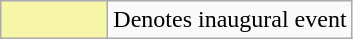<table class="wikitable">
<tr>
<th scope="row" style="background:#f7f6a8; width:4em;"></th>
<td>Denotes inaugural event</td>
</tr>
</table>
